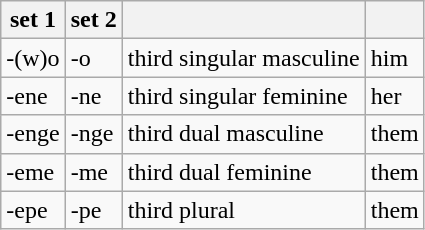<table class="wikitable">
<tr>
<th>set 1</th>
<th>set 2</th>
<th></th>
<th></th>
</tr>
<tr>
<td>-(w)o</td>
<td>-o</td>
<td>third singular masculine</td>
<td>him</td>
</tr>
<tr>
<td>-ene</td>
<td>-ne</td>
<td>third singular feminine</td>
<td>her</td>
</tr>
<tr>
<td>-enge</td>
<td>-nge</td>
<td>third dual masculine</td>
<td>them</td>
</tr>
<tr>
<td>-eme</td>
<td>-me</td>
<td>third dual feminine</td>
<td>them</td>
</tr>
<tr>
<td>-epe</td>
<td>-pe</td>
<td>third plural</td>
<td>them</td>
</tr>
</table>
